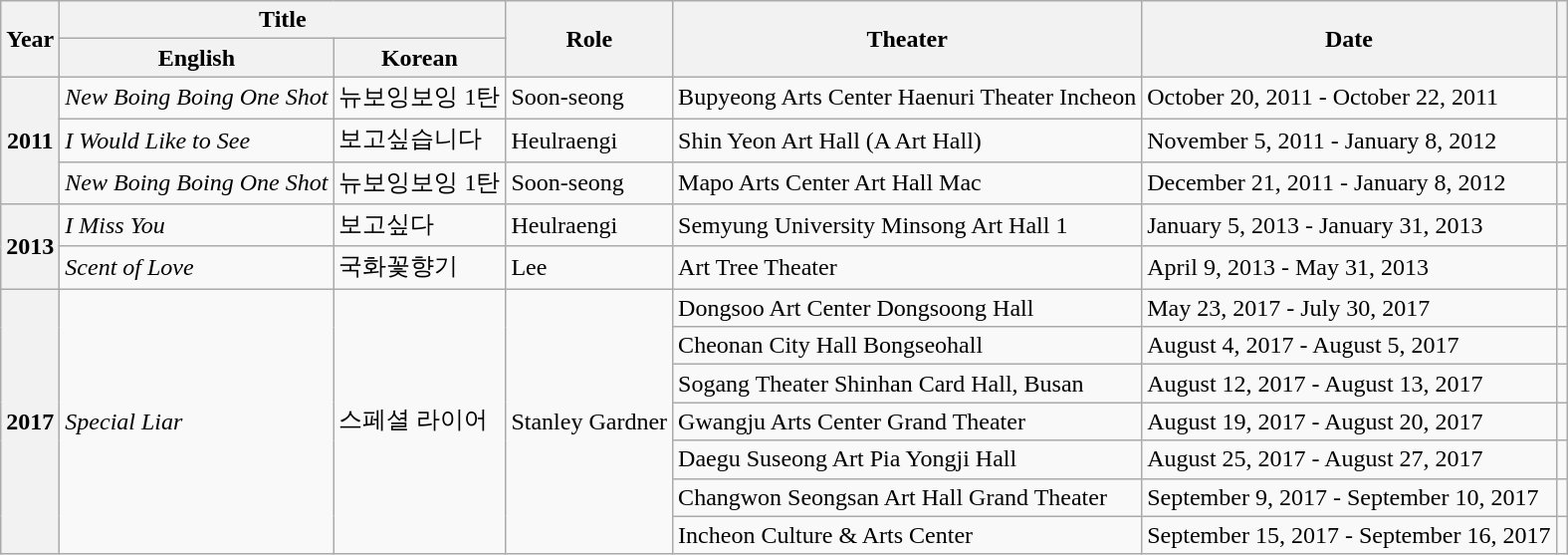<table class="wikitable sortable plainrowheaders">
<tr>
<th rowspan="2" scope="col">Year</th>
<th colspan="2" scope="col">Title</th>
<th rowspan="2" scope="col">Role</th>
<th rowspan="2" scope="col">Theater</th>
<th rowspan="2" scope="col" class="sortable">Date</th>
<th rowspan="2" scope="col" class="unsortable"></th>
</tr>
<tr>
<th>English</th>
<th>Korean</th>
</tr>
<tr>
<th rowspan="3" scope="row">2011</th>
<td><em>New Boing Boing One Shot</em></td>
<td>뉴보잉보잉 1탄</td>
<td>Soon-seong</td>
<td>Bupyeong Arts Center Haenuri Theater Incheon</td>
<td>October 20, 2011 - October 22, 2011</td>
<td></td>
</tr>
<tr>
<td><em>I Would Like to See</em></td>
<td>보고싶습니다</td>
<td>Heulraengi</td>
<td>Shin Yeon Art Hall (A Art Hall)</td>
<td>November 5, 2011 - January 8, 2012</td>
<td></td>
</tr>
<tr>
<td><em>New Boing Boing One Shot</em></td>
<td>뉴보잉보잉 1탄</td>
<td>Soon-seong</td>
<td>Mapo Arts Center Art Hall Mac</td>
<td>December 21, 2011 - January 8, 2012</td>
<td></td>
</tr>
<tr>
<th rowspan="2" scope="row">2013</th>
<td><em>I Miss You</em></td>
<td>보고싶다</td>
<td>Heulraengi</td>
<td>Semyung University Minsong Art Hall 1</td>
<td>January 5, 2013 - January 31, 2013</td>
<td></td>
</tr>
<tr>
<td><em>Scent of Love</em></td>
<td>국화꽃향기</td>
<td>Lee</td>
<td>Art Tree Theater</td>
<td>April 9, 2013 - May 31, 2013</td>
<td></td>
</tr>
<tr>
<th rowspan="7" scope="row">2017</th>
<td rowspan="7"><em>Special Liar</em></td>
<td rowspan="7">스페셜 라이어</td>
<td rowspan="7">Stanley Gardner</td>
<td>Dongsoo Art Center Dongsoong Hall</td>
<td>May 23, 2017 - July 30, 2017</td>
<td></td>
</tr>
<tr>
<td>Cheonan City Hall Bongseohall</td>
<td>August 4, 2017 - August 5, 2017</td>
<td></td>
</tr>
<tr>
<td>Sogang Theater Shinhan Card Hall, Busan</td>
<td>August 12, 2017 - August 13, 2017</td>
<td></td>
</tr>
<tr>
<td>Gwangju Arts Center Grand Theater</td>
<td>August 19, 2017 - August 20, 2017</td>
<td></td>
</tr>
<tr>
<td>Daegu Suseong Art Pia Yongji Hall</td>
<td>August 25, 2017 - August 27, 2017</td>
<td></td>
</tr>
<tr>
<td>Changwon Seongsan Art Hall Grand Theater</td>
<td>September 9, 2017 - September 10, 2017</td>
<td></td>
</tr>
<tr>
<td>Incheon Culture & Arts Center</td>
<td>September 15, 2017 - September 16, 2017</td>
<td></td>
</tr>
</table>
